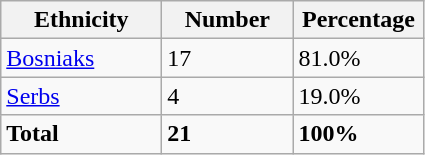<table class="wikitable">
<tr>
<th width="100px">Ethnicity</th>
<th width="80px">Number</th>
<th width="80px">Percentage</th>
</tr>
<tr>
<td><a href='#'>Bosniaks</a></td>
<td>17</td>
<td>81.0%</td>
</tr>
<tr>
<td><a href='#'>Serbs</a></td>
<td>4</td>
<td>19.0%</td>
</tr>
<tr>
<td><strong>Total</strong></td>
<td><strong>21</strong></td>
<td><strong>100%</strong></td>
</tr>
</table>
